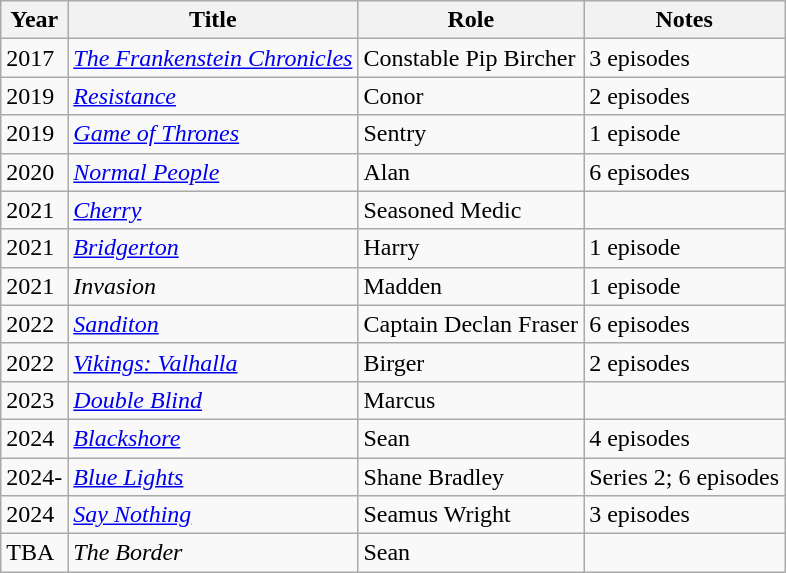<table class="wikitable sortable">
<tr>
<th>Year</th>
<th>Title</th>
<th>Role</th>
<th class="unsortable">Notes</th>
</tr>
<tr>
<td>2017</td>
<td><em><a href='#'>The Frankenstein Chronicles</a></em></td>
<td>Constable Pip Bircher</td>
<td>3 episodes</td>
</tr>
<tr>
<td>2019</td>
<td><em><a href='#'> Resistance</a></em></td>
<td>Conor</td>
<td>2 episodes</td>
</tr>
<tr>
<td>2019</td>
<td><em><a href='#'>Game of Thrones</a></em></td>
<td>Sentry</td>
<td>1 episode</td>
</tr>
<tr>
<td>2020</td>
<td><em><a href='#'>Normal People</a></em></td>
<td>Alan</td>
<td>6 episodes</td>
</tr>
<tr>
<td>2021</td>
<td><em><a href='#'>Cherry</a></em></td>
<td>Seasoned Medic</td>
<td></td>
</tr>
<tr>
<td>2021</td>
<td><em><a href='#'>Bridgerton</a></em></td>
<td>Harry</td>
<td>1 episode</td>
</tr>
<tr>
<td>2021</td>
<td><em>Invasion</em></td>
<td>Madden</td>
<td>1 episode</td>
</tr>
<tr>
<td>2022</td>
<td><em><a href='#'>Sanditon</a></em></td>
<td>Captain Declan Fraser</td>
<td>6 episodes</td>
</tr>
<tr>
<td>2022</td>
<td><em><a href='#'>Vikings: Valhalla</a></em></td>
<td>Birger</td>
<td>2 episodes</td>
</tr>
<tr>
<td>2023</td>
<td><em><a href='#'>Double Blind</a></em></td>
<td>Marcus</td>
<td></td>
</tr>
<tr>
<td>2024</td>
<td><em><a href='#'>Blackshore</a></em></td>
<td>Sean</td>
<td>4 episodes</td>
</tr>
<tr>
<td>2024-</td>
<td><em><a href='#'>Blue Lights</a></em></td>
<td>Shane Bradley</td>
<td>Series 2; 6 episodes</td>
</tr>
<tr>
<td>2024</td>
<td><em><a href='#'>Say Nothing</a></em></td>
<td>Seamus Wright</td>
<td>3 episodes</td>
</tr>
<tr>
<td>TBA</td>
<td><em>The Border</em></td>
<td>Sean</td>
<td></td>
</tr>
</table>
